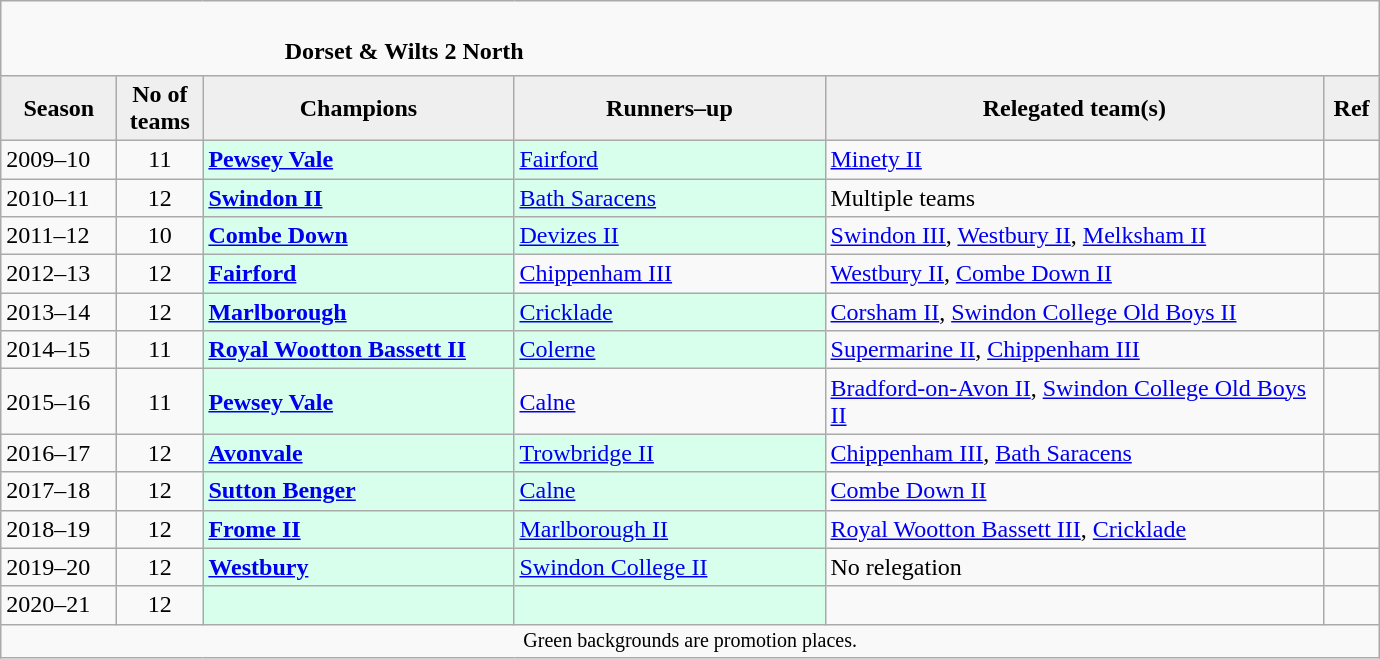<table class="wikitable" style="text-align: left;">
<tr>
<td colspan="11" cellpadding="0" cellspacing="0"><br><table border="0" style="width:100%;" cellpadding="0" cellspacing="0">
<tr>
<td style="width:20%; border:0;"></td>
<td style="border:0;"><strong>Dorset & Wilts 2 North</strong></td>
<td style="width:20%; border:0;"></td>
</tr>
</table>
</td>
</tr>
<tr>
<th style="background:#efefef; width:70px;">Season</th>
<th style="background:#efefef; width:50px;">No of teams</th>
<th style="background:#efefef; width:200px;">Champions</th>
<th style="background:#efefef; width:200px;">Runners–up</th>
<th style="background:#efefef; width:325px;">Relegated team(s)</th>
<th style="background:#efefef; width:30px;">Ref</th>
</tr>
<tr align=left>
<td>2009–10</td>
<td style="text-align: center;">11</td>
<td style="background:#d8ffeb;"><strong><a href='#'>Pewsey Vale</a></strong></td>
<td style="background:#d8ffeb;"><a href='#'>Fairford</a></td>
<td><a href='#'>Minety II</a></td>
<td></td>
</tr>
<tr>
<td>2010–11</td>
<td style="text-align: center;">12</td>
<td style="background:#d8ffeb;"><strong><a href='#'>Swindon II</a></strong></td>
<td style="background:#d8ffeb;"><a href='#'>Bath Saracens</a></td>
<td>Multiple teams</td>
<td></td>
</tr>
<tr>
<td>2011–12</td>
<td style="text-align: center;">10</td>
<td style="background:#d8ffeb;"><strong><a href='#'>Combe Down</a></strong></td>
<td style="background:#d8ffeb;"><a href='#'>Devizes II</a></td>
<td><a href='#'>Swindon III</a>, <a href='#'>Westbury II</a>, <a href='#'>Melksham II</a></td>
<td></td>
</tr>
<tr>
<td>2012–13</td>
<td style="text-align: center;">12</td>
<td style="background:#d8ffeb;"><strong><a href='#'>Fairford</a></strong></td>
<td><a href='#'>Chippenham III</a></td>
<td><a href='#'>Westbury II</a>, <a href='#'>Combe Down II</a></td>
<td></td>
</tr>
<tr>
<td>2013–14</td>
<td style="text-align: center;">12</td>
<td style="background:#d8ffeb;"><strong><a href='#'>Marlborough</a></strong></td>
<td style="background:#d8ffeb;"><a href='#'>Cricklade</a></td>
<td><a href='#'>Corsham II</a>, <a href='#'>Swindon College Old Boys II</a></td>
<td></td>
</tr>
<tr>
<td>2014–15</td>
<td style="text-align: center;">11</td>
<td style="background:#d8ffeb;"><strong><a href='#'>Royal Wootton Bassett II</a></strong></td>
<td style="background:#d8ffeb;"><a href='#'>Colerne</a></td>
<td><a href='#'>Supermarine II</a>, <a href='#'>Chippenham III</a></td>
<td></td>
</tr>
<tr>
<td>2015–16</td>
<td style="text-align: center;">11</td>
<td style="background:#d8ffeb;"><strong><a href='#'>Pewsey Vale</a></strong></td>
<td><a href='#'>Calne</a></td>
<td><a href='#'>Bradford-on-Avon II</a>, <a href='#'>Swindon College Old Boys II</a></td>
<td></td>
</tr>
<tr>
<td>2016–17</td>
<td style="text-align: center;">12</td>
<td style="background:#d8ffeb;"><strong><a href='#'>Avonvale</a></strong></td>
<td style="background:#d8ffeb;"><a href='#'>Trowbridge II</a></td>
<td><a href='#'>Chippenham III</a>, <a href='#'>Bath Saracens</a></td>
<td></td>
</tr>
<tr>
<td>2017–18</td>
<td style="text-align: center;">12</td>
<td style="background:#d8ffeb;"><strong><a href='#'>Sutton Benger</a></strong></td>
<td style="background:#d8ffeb;"><a href='#'>Calne</a></td>
<td><a href='#'>Combe Down II</a></td>
<td></td>
</tr>
<tr>
<td>2018–19</td>
<td style="text-align: center;">12</td>
<td style="background:#d8ffeb;"><strong><a href='#'>Frome II</a></strong></td>
<td style="background:#d8ffeb;"><a href='#'>Marlborough II</a></td>
<td><a href='#'>Royal Wootton Bassett III</a>, <a href='#'>Cricklade</a></td>
<td></td>
</tr>
<tr>
<td>2019–20</td>
<td style="text-align: center;">12</td>
<td style="background:#d8ffeb;"><strong><a href='#'>Westbury</a></strong></td>
<td style="background:#d8ffeb;"><a href='#'>Swindon College II</a></td>
<td>No relegation</td>
<td></td>
</tr>
<tr>
<td>2020–21</td>
<td style="text-align: center;">12</td>
<td style="background:#d8ffeb;"></td>
<td style="background:#d8ffeb;"></td>
<td></td>
<td></td>
</tr>
<tr>
<td colspan="15"  style="border:0; font-size:smaller; text-align:center;">Green backgrounds are promotion places.</td>
</tr>
</table>
